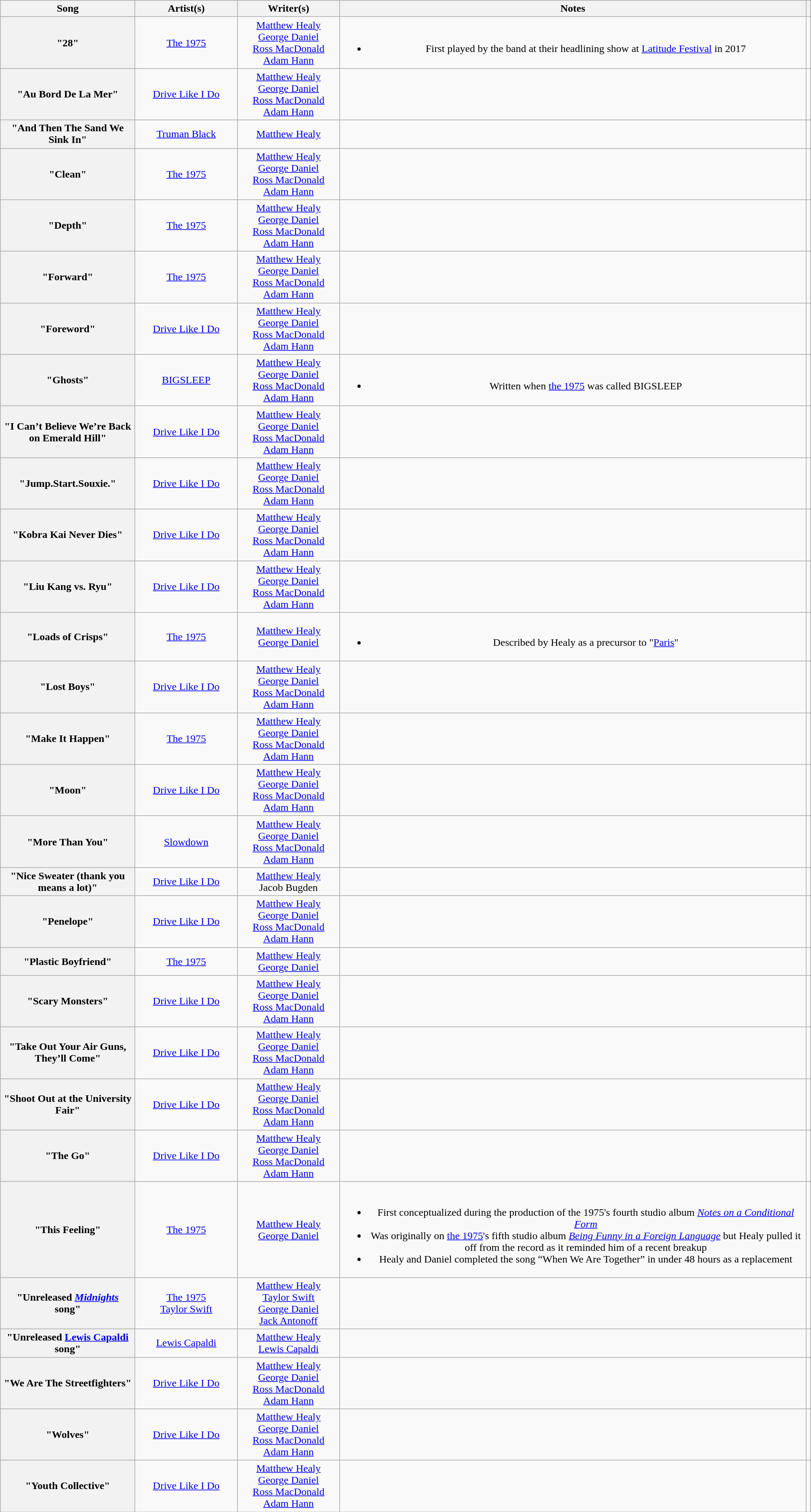<table class="wikitable sortable plainrowheaders" style="text-align:center;">
<tr>
<th scope="col" width="200">Song</th>
<th scope="col" width="150">Artist(s)</th>
<th scope="col" width="150">Writer(s)</th>
<th scope="col">Notes</th>
<th scope="col"></th>
</tr>
<tr>
<th scope="row">"28"</th>
<td><a href='#'>The 1975</a></td>
<td><a href='#'>Matthew Healy</a><br><a href='#'>George Daniel</a><br><a href='#'>Ross MacDonald</a><br><a href='#'>Adam Hann</a></td>
<td><br><ul><li>First played by the band at their headlining show at <a href='#'>Latitude Festival</a> in 2017</li></ul></td>
<td></td>
</tr>
<tr>
<th scope="row">"Au Bord De La Mer"</th>
<td><a href='#'>Drive Like I Do</a></td>
<td><a href='#'>Matthew Healy</a><br><a href='#'>George Daniel</a><br><a href='#'>Ross MacDonald</a><br><a href='#'>Adam Hann</a></td>
<td></td>
<td></td>
</tr>
<tr>
<th scope="row">"And Then The Sand We Sink In"</th>
<td><a href='#'>Truman Black</a></td>
<td><a href='#'>Matthew Healy</a></td>
<td></td>
<td></td>
</tr>
<tr>
<th scope="row">"Clean"</th>
<td><a href='#'>The 1975</a></td>
<td><a href='#'>Matthew Healy</a><br><a href='#'>George Daniel</a><br><a href='#'>Ross MacDonald</a><br><a href='#'>Adam Hann</a></td>
<td></td>
<td></td>
</tr>
<tr>
<th scope="row">"Depth"</th>
<td><a href='#'>The 1975</a></td>
<td><a href='#'>Matthew Healy</a><br><a href='#'>George Daniel</a><br><a href='#'>Ross MacDonald</a><br><a href='#'>Adam Hann</a></td>
<td></td>
<td></td>
</tr>
<tr>
<th scope="row">"Forward"</th>
<td><a href='#'>The 1975</a></td>
<td><a href='#'>Matthew Healy</a><br><a href='#'>George Daniel</a><br><a href='#'>Ross MacDonald</a><br><a href='#'>Adam Hann</a></td>
<td></td>
<td></td>
</tr>
<tr>
<th scope="row">"Foreword"</th>
<td><a href='#'>Drive Like I Do</a></td>
<td><a href='#'>Matthew Healy</a><br><a href='#'>George Daniel</a><br><a href='#'>Ross MacDonald</a><br><a href='#'>Adam Hann</a></td>
<td></td>
<td></td>
</tr>
<tr>
<th scope="row">"Ghosts"</th>
<td><a href='#'>BIGSLEEP</a></td>
<td><a href='#'>Matthew Healy</a><br><a href='#'>George Daniel</a><br><a href='#'>Ross MacDonald</a><br><a href='#'>Adam Hann</a></td>
<td><br><ul><li>Written when <a href='#'>the 1975</a> was called BIGSLEEP</li></ul></td>
<td></td>
</tr>
<tr>
<th scope="row">"I Can’t Believe We’re Back on Emerald Hill"</th>
<td><a href='#'>Drive Like I Do</a></td>
<td><a href='#'>Matthew Healy</a><br><a href='#'>George Daniel</a><br><a href='#'>Ross MacDonald</a><br><a href='#'>Adam Hann</a></td>
<td></td>
<td></td>
</tr>
<tr>
<th scope="row">"Jump.Start.Souxie."</th>
<td><a href='#'>Drive Like I Do</a></td>
<td><a href='#'>Matthew Healy</a><br><a href='#'>George Daniel</a><br><a href='#'>Ross MacDonald</a><br><a href='#'>Adam Hann</a></td>
<td></td>
<td></td>
</tr>
<tr>
<th scope="row">"Kobra Kai Never Dies"</th>
<td><a href='#'>Drive Like I Do</a></td>
<td><a href='#'>Matthew Healy</a><br><a href='#'>George Daniel</a><br><a href='#'>Ross MacDonald</a><br><a href='#'>Adam Hann</a></td>
<td></td>
<td></td>
</tr>
<tr>
<th scope="row">"Liu Kang vs. Ryu"</th>
<td><a href='#'>Drive Like I Do</a></td>
<td><a href='#'>Matthew Healy</a><br><a href='#'>George Daniel</a><br><a href='#'>Ross MacDonald</a><br><a href='#'>Adam Hann</a></td>
<td></td>
<td></td>
</tr>
<tr>
<th scope="row">"Loads of Crisps"</th>
<td><a href='#'>The 1975</a></td>
<td><a href='#'>Matthew Healy</a><br><a href='#'>George Daniel</a></td>
<td><br><ul><li>Described by Healy as a precursor to "<a href='#'>Paris</a>"</li></ul></td>
<td></td>
</tr>
<tr>
<th scope="row">"Lost Boys"</th>
<td><a href='#'>Drive Like I Do</a></td>
<td><a href='#'>Matthew Healy</a><br><a href='#'>George Daniel</a><br><a href='#'>Ross MacDonald</a><br><a href='#'>Adam Hann</a></td>
<td></td>
<td></td>
</tr>
<tr>
<th scope="row">"Make It Happen"</th>
<td><a href='#'>The 1975</a></td>
<td><a href='#'>Matthew Healy</a><br><a href='#'>George Daniel</a><br><a href='#'>Ross MacDonald</a><br><a href='#'>Adam Hann</a></td>
<td></td>
<td></td>
</tr>
<tr>
<th scope="row">"Moon"</th>
<td><a href='#'>Drive Like I Do</a></td>
<td><a href='#'>Matthew Healy</a><br><a href='#'>George Daniel</a><br><a href='#'>Ross MacDonald</a><br><a href='#'>Adam Hann</a></td>
<td></td>
<td></td>
</tr>
<tr>
<th scope="row">"More Than You"</th>
<td><a href='#'>Slowdown</a></td>
<td><a href='#'>Matthew Healy</a><br><a href='#'>George Daniel</a><br><a href='#'>Ross MacDonald</a><br><a href='#'>Adam Hann</a></td>
<td></td>
<td></td>
</tr>
<tr>
<th scope="row">"Nice Sweater (thank you means a lot)"</th>
<td><a href='#'>Drive Like I Do</a></td>
<td><a href='#'>Matthew Healy</a><br>Jacob Bugden</td>
<td></td>
<td></td>
</tr>
<tr>
<th scope="row">"Penelope"</th>
<td><a href='#'>Drive Like I Do</a></td>
<td><a href='#'>Matthew Healy</a><br><a href='#'>George Daniel</a><br><a href='#'>Ross MacDonald</a><br><a href='#'>Adam Hann</a></td>
<td></td>
<td></td>
</tr>
<tr>
<th scope="row">"Plastic Boyfriend"</th>
<td><a href='#'>The 1975</a></td>
<td><a href='#'>Matthew Healy</a><br><a href='#'>George Daniel</a></td>
<td></td>
<td></td>
</tr>
<tr>
<th scope="row">"Scary Monsters"</th>
<td><a href='#'>Drive Like I Do</a></td>
<td><a href='#'>Matthew Healy</a><br><a href='#'>George Daniel</a><br><a href='#'>Ross MacDonald</a><br><a href='#'>Adam Hann</a></td>
<td></td>
<td></td>
</tr>
<tr>
<th scope="row">"Take Out Your Air Guns, They’ll Come"</th>
<td><a href='#'>Drive Like I Do</a></td>
<td><a href='#'>Matthew Healy</a><br><a href='#'>George Daniel</a><br><a href='#'>Ross MacDonald</a><br><a href='#'>Adam Hann</a></td>
<td></td>
<td></td>
</tr>
<tr>
<th scope="row">"Shoot Out at the University Fair"</th>
<td><a href='#'>Drive Like I Do</a></td>
<td><a href='#'>Matthew Healy</a><br><a href='#'>George Daniel</a><br><a href='#'>Ross MacDonald</a><br><a href='#'>Adam Hann</a></td>
<td></td>
<td></td>
</tr>
<tr>
<th scope="row">"The Go"</th>
<td><a href='#'>Drive Like I Do</a></td>
<td><a href='#'>Matthew Healy</a><br><a href='#'>George Daniel</a><br><a href='#'>Ross MacDonald</a><br><a href='#'>Adam Hann</a></td>
<td></td>
<td></td>
</tr>
<tr>
<th scope="row">"This Feeling"</th>
<td><a href='#'>The 1975</a></td>
<td><a href='#'>Matthew Healy</a><br><a href='#'>George Daniel</a></td>
<td><br><ul><li>First conceptualized during the production of the 1975's fourth studio album <em><a href='#'>Notes on a Conditional Form</a></em></li><li>Was originally on <a href='#'>the 1975</a>'s fifth studio album <em><a href='#'>Being Funny in a Foreign Language</a></em> but Healy pulled it off from the record as it reminded him of a recent breakup</li><li>Healy and Daniel completed the song “When We Are Together” in under 48 hours as a replacement</li></ul></td>
<td></td>
</tr>
<tr>
<th scope="row">"Unreleased <em><a href='#'>Midnights</a></em> song"</th>
<td><a href='#'>The 1975</a><br><a href='#'>Taylor Swift</a></td>
<td><a href='#'>Matthew Healy</a><br><a href='#'>Taylor Swift</a><br><a href='#'>George Daniel</a><br><a href='#'>Jack Antonoff</a></td>
<td></td>
<td></td>
</tr>
<tr>
<th scope="row">"Unreleased <a href='#'>Lewis Capaldi</a> song"</th>
<td><a href='#'>Lewis Capaldi</a></td>
<td><a href='#'>Matthew Healy</a><br><a href='#'>Lewis Capaldi</a></td>
<td></td>
<td></td>
</tr>
<tr>
<th scope="row">"We Are The Streetfighters"</th>
<td><a href='#'>Drive Like I Do</a></td>
<td><a href='#'>Matthew Healy</a><br><a href='#'>George Daniel</a><br><a href='#'>Ross MacDonald</a><br><a href='#'>Adam Hann</a></td>
<td></td>
<td></td>
</tr>
<tr>
<th scope="row">"Wolves"</th>
<td><a href='#'>Drive Like I Do</a></td>
<td><a href='#'>Matthew Healy</a><br><a href='#'>George Daniel</a><br><a href='#'>Ross MacDonald</a><br><a href='#'>Adam Hann</a></td>
<td></td>
<td></td>
</tr>
<tr>
<th scope="row">"Youth Collective"</th>
<td><a href='#'>Drive Like I Do</a></td>
<td><a href='#'>Matthew Healy</a><br><a href='#'>George Daniel</a><br><a href='#'>Ross MacDonald</a><br><a href='#'>Adam Hann</a></td>
<td></td>
<td></td>
</tr>
</table>
